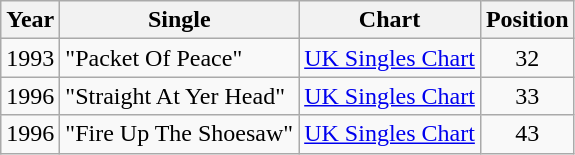<table class="wikitable">
<tr>
<th>Year</th>
<th>Single</th>
<th>Chart</th>
<th>Position</th>
</tr>
<tr>
<td>1993</td>
<td>"Packet Of Peace"</td>
<td><a href='#'>UK Singles Chart</a></td>
<td align="center">32</td>
</tr>
<tr>
<td>1996</td>
<td>"Straight At Yer Head"</td>
<td><a href='#'>UK Singles Chart</a></td>
<td align="center">33</td>
</tr>
<tr>
<td>1996</td>
<td>"Fire Up The Shoesaw"</td>
<td><a href='#'>UK Singles Chart</a></td>
<td align="center">43</td>
</tr>
</table>
